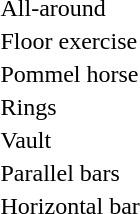<table>
<tr>
<td>All-around<br></td>
<td></td>
<td></td>
<td></td>
</tr>
<tr>
<td>Floor exercise<br></td>
<td></td>
<td></td>
<td></td>
</tr>
<tr>
<td>Pommel horse<br></td>
<td></td>
<td></td>
<td></td>
</tr>
<tr>
<td>Rings<br></td>
<td></td>
<td></td>
<td></td>
</tr>
<tr>
<td>Vault<br></td>
<td></td>
<td></td>
<td></td>
</tr>
<tr>
<td>Parallel bars<br></td>
<td></td>
<td></td>
<td></td>
</tr>
<tr>
<td>Horizontal bar<br></td>
<td></td>
<td></td>
<td></td>
</tr>
</table>
